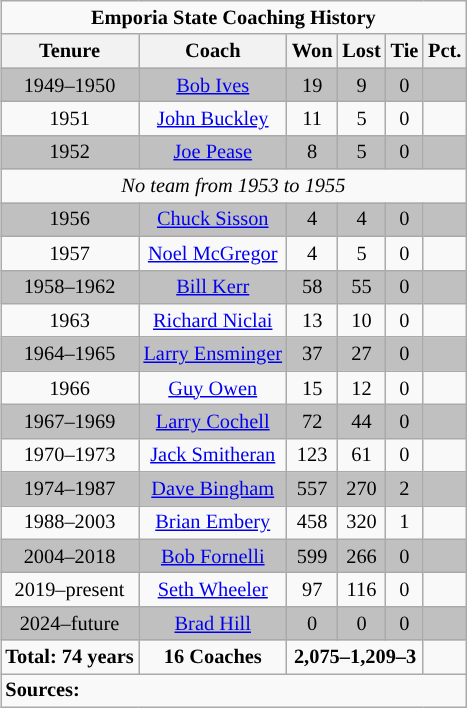<table class="wikitable" style="float:right; font-size:85%; clear:right; margin:0 0 1em 1em;">
<tr>
<td colspan="6" style="text-align:center; font-size:100%; "><strong>Emporia State Coaching History</strong></td>
</tr>
<tr>
<th>Tenure</th>
<th>Coach</th>
<th>Won</th>
<th>Lost</th>
<th>Tie</th>
<th>Pct.</th>
</tr>
<tr style="text-align:center; background:silver;">
<td>1949–1950</td>
<td><a href='#'>Bob Ives</a></td>
<td>19</td>
<td>9</td>
<td>0</td>
<td></td>
</tr>
<tr style="text-align:center;">
<td>1951</td>
<td><a href='#'>John Buckley</a></td>
<td>11</td>
<td>5</td>
<td>0</td>
<td></td>
</tr>
<tr style="text-align:center; background:silver;">
<td>1952</td>
<td><a href='#'>Joe Pease</a></td>
<td>8</td>
<td>5</td>
<td>0</td>
<td></td>
</tr>
<tr style="text-align:center;">
<td colspan=6><em>No team from 1953 to 1955</em></td>
</tr>
<tr style="text-align:center; background:silver;">
<td>1956</td>
<td><a href='#'>Chuck Sisson</a></td>
<td>4</td>
<td>4</td>
<td>0</td>
<td></td>
</tr>
<tr style="text-align:center;">
<td>1957</td>
<td><a href='#'>Noel McGregor</a></td>
<td>4</td>
<td>5</td>
<td>0</td>
<td></td>
</tr>
<tr style="text-align:center; background:silver;">
<td>1958–1962</td>
<td><a href='#'>Bill Kerr</a></td>
<td>58</td>
<td>55</td>
<td>0</td>
<td></td>
</tr>
<tr style="text-align:center;">
<td>1963</td>
<td><a href='#'>Richard Niclai</a></td>
<td>13</td>
<td>10</td>
<td>0</td>
<td></td>
</tr>
<tr style="text-align:center; background:silver;">
<td>1964–1965</td>
<td><a href='#'>Larry Ensminger</a></td>
<td>37</td>
<td>27</td>
<td>0</td>
<td></td>
</tr>
<tr style="text-align:center;">
<td>1966</td>
<td><a href='#'>Guy Owen</a></td>
<td>15</td>
<td>12</td>
<td>0</td>
<td></td>
</tr>
<tr style="text-align:center; background:silver;">
<td>1967–1969</td>
<td><a href='#'>Larry Cochell</a></td>
<td>72</td>
<td>44</td>
<td>0</td>
<td></td>
</tr>
<tr style="text-align:center;">
<td>1970–1973</td>
<td><a href='#'>Jack Smitheran</a></td>
<td>123</td>
<td>61</td>
<td>0</td>
<td></td>
</tr>
<tr style="text-align:center; background:silver;">
<td>1974–1987</td>
<td><a href='#'>Dave Bingham</a></td>
<td>557</td>
<td>270</td>
<td>2</td>
<td></td>
</tr>
<tr style="text-align:center;">
<td>1988–2003</td>
<td><a href='#'>Brian Embery</a></td>
<td>458</td>
<td>320</td>
<td>1</td>
<td></td>
</tr>
<tr style="text-align:center; background:silver;">
<td>2004–2018</td>
<td><a href='#'>Bob Fornelli</a></td>
<td>599</td>
<td>266</td>
<td>0</td>
<td></td>
</tr>
<tr style="text-align:center;">
<td>2019–present</td>
<td><a href='#'>Seth Wheeler</a></td>
<td>97</td>
<td>116</td>
<td>0</td>
<td></td>
</tr>
<tr style="text-align:center; background:silver;">
<td>2024–future</td>
<td><a href='#'>Brad Hill</a></td>
<td>0</td>
<td>0</td>
<td>0</td>
<td></td>
</tr>
<tr align=center>
<td><strong>Total: 74 years</strong></td>
<td><strong>16 Coaches</strong></td>
<td colspan=3><strong>2,075–1,209–3</strong></td>
<td><strong></strong></td>
</tr>
<tr>
<td colspan="6"><strong>Sources:</strong> </td>
</tr>
</table>
